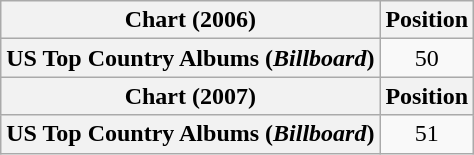<table class="wikitable plainrowheaders" style="text-align:center">
<tr>
<th scope="col">Chart (2006)</th>
<th scope="col">Position</th>
</tr>
<tr>
<th scope="row">US Top Country Albums (<em>Billboard</em>)</th>
<td>50</td>
</tr>
<tr>
<th scope="col">Chart (2007)</th>
<th scope="col">Position</th>
</tr>
<tr>
<th scope="row">US Top Country Albums (<em>Billboard</em>)</th>
<td>51</td>
</tr>
</table>
